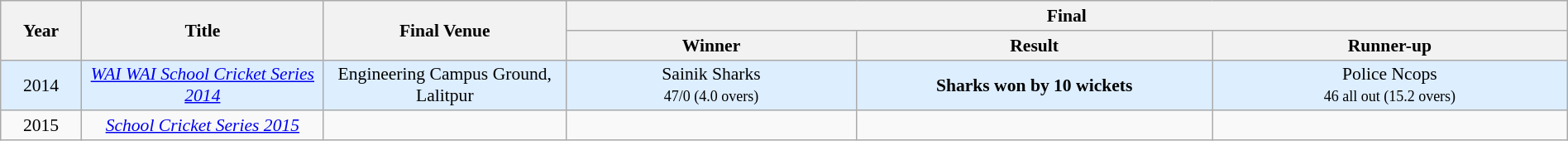<table class="wikitable" style="font-size:90%; width: 100%; text-align: center;">
<tr>
<th rowspan=2 width=5%>Year</th>
<th rowspan=2 width=15%>Title</th>
<th rowspan=2 width=15%>Final Venue</th>
<th colspan=3>Final</th>
</tr>
<tr>
<th width=18%>Winner</th>
<th width=22%>Result</th>
<th width=22%>Runner-up</th>
</tr>
<tr style="background:#def">
<td>2014</td>
<td><em><a href='#'>WAI WAI School Cricket Series 2014</a></em></td>
<td>Engineering Campus Ground, Lalitpur</td>
<td>Sainik Sharks<br><small>47/0 (4.0 overs)</small></td>
<td><strong>Sharks won by 10 wickets</strong><br></td>
<td>Police Ncops<br><small>46 all out (15.2 overs)</small></td>
</tr>
<tr>
<td>2015</td>
<td><em><a href='#'>School Cricket Series 2015</a></em></td>
<td></td>
<td></td>
<td></td>
<td></td>
</tr>
</table>
